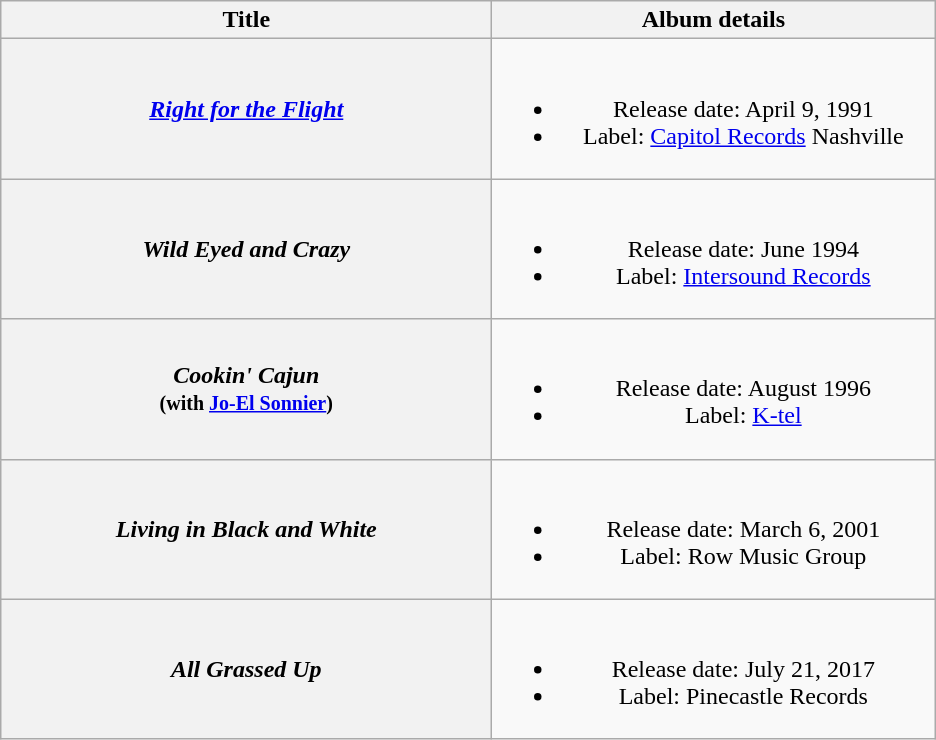<table class="wikitable plainrowheaders" style="text-align:center;">
<tr>
<th style="width:20em;">Title</th>
<th style="width:18em;">Album details</th>
</tr>
<tr>
<th scope="row"><em><a href='#'>Right for the Flight</a></em></th>
<td><br><ul><li>Release date: April 9, 1991</li><li>Label: <a href='#'>Capitol Records</a> Nashville</li></ul></td>
</tr>
<tr>
<th scope="row"><em>Wild Eyed and Crazy</em></th>
<td><br><ul><li>Release date: June 1994</li><li>Label: <a href='#'>Intersound Records</a></li></ul></td>
</tr>
<tr>
<th scope="row"><em>Cookin' Cajun</em><br><small>(with <a href='#'>Jo-El Sonnier</a>)</small></th>
<td><br><ul><li>Release date: August 1996</li><li>Label: <a href='#'>K-tel</a></li></ul></td>
</tr>
<tr>
<th scope="row"><em>Living in Black and White</em></th>
<td><br><ul><li>Release date: March 6, 2001</li><li>Label: Row Music Group</li></ul></td>
</tr>
<tr>
<th scope="row"><em>All Grassed Up</em><br></th>
<td><br><ul><li>Release date: July 21, 2017</li><li>Label: Pinecastle Records</li></ul></td>
</tr>
</table>
